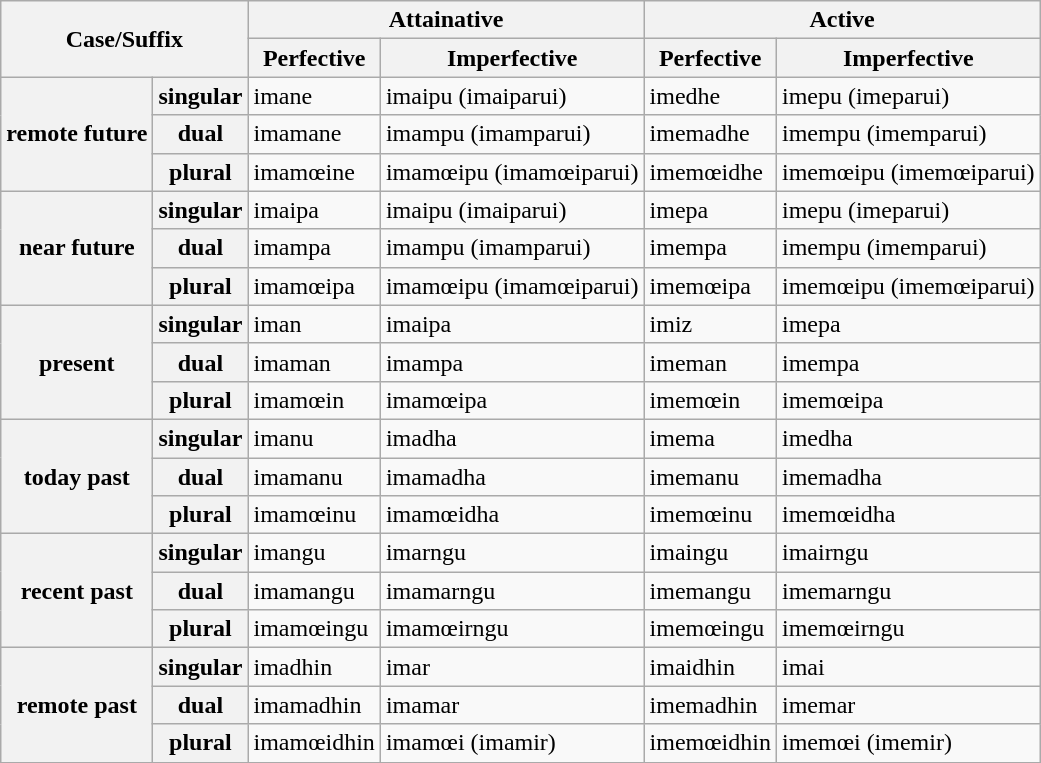<table class="wikitable">
<tr>
<th rowspan="2" colspan="2">Case/Suffix</th>
<th colspan="2">Attainative</th>
<th colspan="2">Active</th>
</tr>
<tr>
<th>Perfective</th>
<th>Imperfective</th>
<th>Perfective</th>
<th>Imperfective</th>
</tr>
<tr>
<th rowspan="3">remote future</th>
<th>singular</th>
<td>imane</td>
<td>imaipu (imaiparui)</td>
<td>imedhe</td>
<td>imepu (imeparui)</td>
</tr>
<tr>
<th>dual</th>
<td>imamane</td>
<td>imampu (imamparui)</td>
<td>imemadhe</td>
<td>imempu (imemparui)</td>
</tr>
<tr>
<th>plural</th>
<td>imamœine</td>
<td>imamœipu (imamœiparui)</td>
<td>imemœidhe</td>
<td>imemœipu (imemœiparui)</td>
</tr>
<tr>
<th rowspan="3">near future</th>
<th>singular</th>
<td>imaipa</td>
<td>imaipu (imaiparui)</td>
<td>imepa</td>
<td>imepu (imeparui)</td>
</tr>
<tr>
<th>dual</th>
<td>imampa</td>
<td>imampu (imamparui)</td>
<td>imempa</td>
<td>imempu (imemparui)</td>
</tr>
<tr>
<th>plural</th>
<td>imamœipa</td>
<td>imamœipu (imamœiparui)</td>
<td>imemœipa</td>
<td>imemœipu (imemœiparui)</td>
</tr>
<tr>
<th rowspan="3">present</th>
<th>singular</th>
<td>iman</td>
<td>imaipa</td>
<td>imiz</td>
<td>imepa</td>
</tr>
<tr>
<th>dual</th>
<td>imaman</td>
<td>imampa</td>
<td>imeman</td>
<td>imempa</td>
</tr>
<tr>
<th>plural</th>
<td>imamœin</td>
<td>imamœipa</td>
<td>imemœin</td>
<td>imemœipa</td>
</tr>
<tr>
<th rowspan="3">today past</th>
<th>singular</th>
<td>imanu</td>
<td>imadha</td>
<td>imema</td>
<td>imedha</td>
</tr>
<tr>
<th>dual</th>
<td>imamanu</td>
<td>imamadha</td>
<td>imemanu</td>
<td>imemadha</td>
</tr>
<tr>
<th>plural</th>
<td>imamœinu</td>
<td>imamœidha</td>
<td>imemœinu</td>
<td>imemœidha</td>
</tr>
<tr>
<th rowspan="3">recent past</th>
<th>singular</th>
<td>imangu</td>
<td>imarngu</td>
<td>imaingu</td>
<td>imairngu</td>
</tr>
<tr>
<th>dual</th>
<td>imamangu</td>
<td>imamarngu</td>
<td>imemangu</td>
<td>imemarngu</td>
</tr>
<tr>
<th>plural</th>
<td>imamœingu</td>
<td>imamœirngu</td>
<td>imemœingu</td>
<td>imemœirngu</td>
</tr>
<tr>
<th rowspan="3">remote past</th>
<th>singular</th>
<td>imadhin</td>
<td>imar</td>
<td>imaidhin</td>
<td>imai</td>
</tr>
<tr>
<th>dual</th>
<td>imamadhin</td>
<td>imamar</td>
<td>imemadhin</td>
<td>imemar</td>
</tr>
<tr>
<th>plural</th>
<td>imamœidhin</td>
<td>imamœi (imamir)</td>
<td>imemœidhin</td>
<td>imemœi (imemir)</td>
</tr>
</table>
